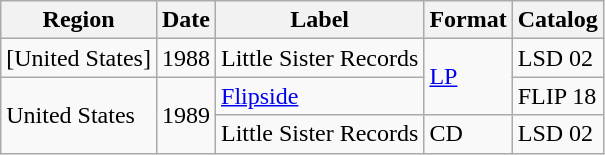<table class="wikitable">
<tr>
<th>Region</th>
<th>Date</th>
<th>Label</th>
<th>Format</th>
<th>Catalog</th>
</tr>
<tr>
<td>[United States]</td>
<td>1988</td>
<td>Little Sister Records</td>
<td rowspan="2"><a href='#'>LP</a></td>
<td>LSD 02</td>
</tr>
<tr>
<td rowspan="2">United States</td>
<td rowspan="2">1989</td>
<td><a href='#'>Flipside</a></td>
<td>FLIP 18</td>
</tr>
<tr>
<td>Little Sister Records</td>
<td>CD</td>
<td>LSD 02</td>
</tr>
</table>
